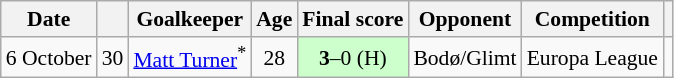<table class="wikitable" style="text-align:center; font-size:90%;">
<tr>
<th>Date</th>
<th></th>
<th>Goalkeeper</th>
<th>Age</th>
<th>Final score</th>
<th>Opponent</th>
<th>Competition</th>
<th></th>
</tr>
<tr>
<td>6 October</td>
<td>30</td>
<td> <a href='#'>Matt Turner</a><sup>*</sup></td>
<td>28</td>
<td style="background:#ccffcc;"><strong>3</strong>–0 (H)</td>
<td> Bodø/Glimt</td>
<td>Europa League</td>
<td></td>
</tr>
</table>
